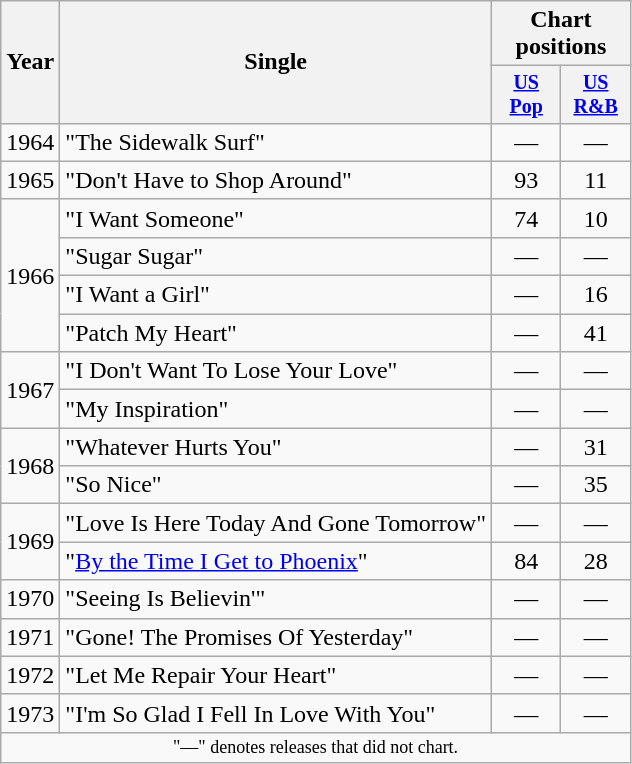<table class="wikitable" style="text-align:center;">
<tr>
<th rowspan="2">Year</th>
<th rowspan="2">Single</th>
<th colspan="2">Chart positions</th>
</tr>
<tr style="font-size:smaller;">
<th style="width:40px;"><a href='#'>US Pop</a><br></th>
<th style="width:40px;"><a href='#'>US<br>R&B</a><br></th>
</tr>
<tr>
<td>1964</td>
<td style="text-align:left;">"The Sidewalk Surf"</td>
<td>—</td>
<td>—</td>
</tr>
<tr>
<td>1965</td>
<td style="text-align:left;">"Don't Have to Shop Around"</td>
<td>93</td>
<td>11</td>
</tr>
<tr>
<td rowspan="4">1966</td>
<td style="text-align:left;">"I Want Someone"</td>
<td>74</td>
<td>10</td>
</tr>
<tr>
<td style="text-align:left;">"Sugar Sugar"</td>
<td>—</td>
<td>—</td>
</tr>
<tr>
<td style="text-align:left;">"I Want a Girl"</td>
<td>—</td>
<td>16</td>
</tr>
<tr>
<td style="text-align:left;">"Patch My Heart"</td>
<td>—</td>
<td>41</td>
</tr>
<tr>
<td rowspan="2">1967</td>
<td style="text-align:left;">"I Don't Want To Lose Your Love"</td>
<td>—</td>
<td>—</td>
</tr>
<tr>
<td style="text-align:left;">"My Inspiration"</td>
<td>—</td>
<td>—</td>
</tr>
<tr>
<td rowspan="2">1968</td>
<td style="text-align:left;">"Whatever Hurts You"</td>
<td>—</td>
<td>31</td>
</tr>
<tr>
<td style="text-align:left;">"So Nice"</td>
<td>—</td>
<td>35</td>
</tr>
<tr>
<td rowspan="2">1969</td>
<td style="text-align:left;">"Love Is Here Today And Gone Tomorrow"</td>
<td>—</td>
<td>—</td>
</tr>
<tr>
<td style="text-align:left;">"<a href='#'>By the Time I Get to Phoenix</a>"</td>
<td>84</td>
<td>28</td>
</tr>
<tr>
<td>1970</td>
<td style="text-align:left;">"Seeing Is Believin'"</td>
<td>—</td>
<td>—</td>
</tr>
<tr>
<td>1971</td>
<td style="text-align:left;">"Gone! The Promises Of Yesterday"</td>
<td>—</td>
<td>—</td>
</tr>
<tr>
<td>1972</td>
<td style="text-align:left;">"Let Me Repair Your Heart"</td>
<td>—</td>
<td>—</td>
</tr>
<tr>
<td>1973</td>
<td style="text-align:left;">"I'm So Glad I Fell In Love With You"</td>
<td>—</td>
<td>—</td>
</tr>
<tr>
<td colspan="7" style="text-align:center; font-size:9pt;">"—" denotes releases that did not chart.</td>
</tr>
</table>
